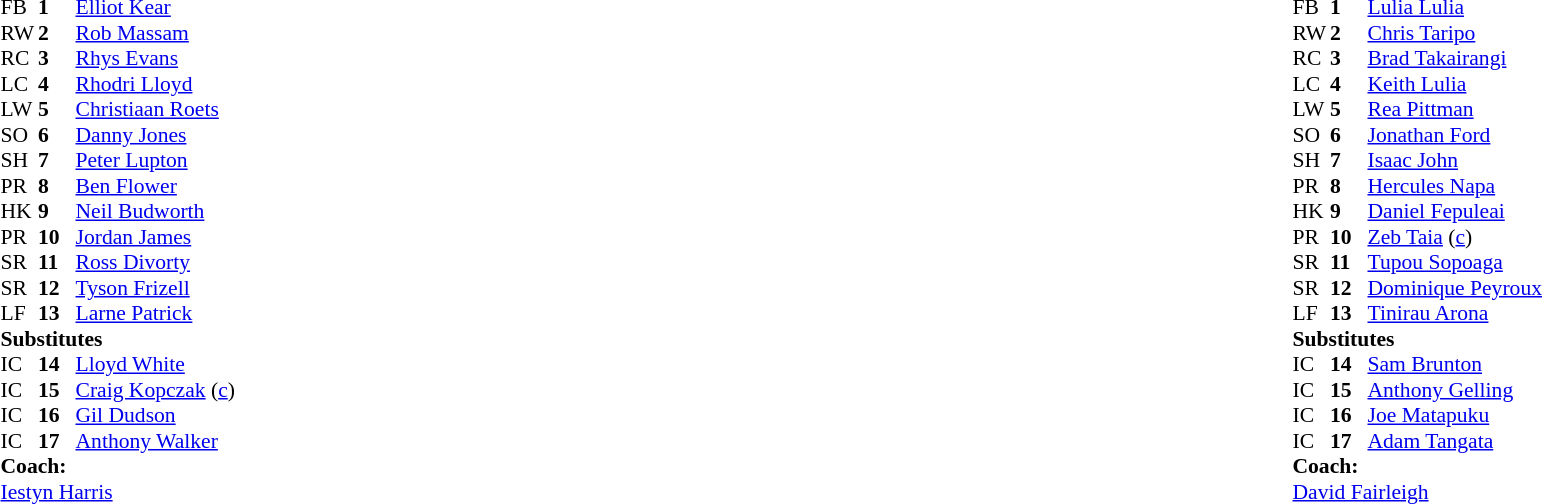<table width="100%">
<tr>
<td valign="top" width="50%"><br><table style="font-size: 90%" cellspacing="0" cellpadding="0">
<tr>
<th width="25"></th>
<th width="25"></th>
</tr>
<tr>
<td>FB</td>
<td><strong>1</strong></td>
<td><a href='#'>Elliot Kear</a></td>
</tr>
<tr>
<td>RW</td>
<td><strong>2</strong></td>
<td><a href='#'>Rob Massam</a></td>
</tr>
<tr>
<td>RC</td>
<td><strong>3</strong></td>
<td><a href='#'>Rhys Evans</a></td>
</tr>
<tr>
<td>LC</td>
<td><strong>4</strong></td>
<td><a href='#'>Rhodri Lloyd</a></td>
</tr>
<tr>
<td>LW</td>
<td><strong>5</strong></td>
<td><a href='#'>Christiaan Roets</a></td>
</tr>
<tr>
<td>SO</td>
<td><strong>6</strong></td>
<td><a href='#'>Danny Jones</a></td>
</tr>
<tr>
<td>SH</td>
<td><strong>7</strong></td>
<td><a href='#'>Peter Lupton</a></td>
</tr>
<tr>
<td>PR</td>
<td><strong>8</strong></td>
<td><a href='#'>Ben Flower</a></td>
</tr>
<tr>
<td>HK</td>
<td><strong>9</strong></td>
<td><a href='#'>Neil Budworth</a></td>
</tr>
<tr>
<td>PR</td>
<td><strong>10</strong></td>
<td><a href='#'>Jordan James</a></td>
</tr>
<tr>
<td>SR</td>
<td><strong>11</strong></td>
<td><a href='#'>Ross Divorty</a></td>
</tr>
<tr>
<td>SR</td>
<td><strong>12</strong></td>
<td><a href='#'>Tyson Frizell</a></td>
</tr>
<tr>
<td>LF</td>
<td><strong>13</strong></td>
<td><a href='#'>Larne Patrick</a></td>
</tr>
<tr>
<td colspan=3><strong>Substitutes</strong></td>
</tr>
<tr>
<td>IC</td>
<td><strong>14</strong></td>
<td><a href='#'>Lloyd White</a></td>
</tr>
<tr>
<td>IC</td>
<td><strong>15</strong></td>
<td><a href='#'>Craig Kopczak</a> (<a href='#'>c</a>)</td>
</tr>
<tr>
<td>IC</td>
<td><strong>16</strong></td>
<td><a href='#'>Gil Dudson</a></td>
</tr>
<tr>
<td>IC</td>
<td><strong>17</strong></td>
<td><a href='#'>Anthony Walker</a></td>
</tr>
<tr>
<td colspan=3><strong>Coach:</strong></td>
</tr>
<tr>
<td colspan="4"> <a href='#'>Iestyn Harris</a></td>
</tr>
</table>
</td>
<td valign="top" width="50%"><br><table style="font-size: 90%" cellspacing="0" cellpadding="0" align="center">
<tr>
<th width="25"></th>
<th width="25"></th>
</tr>
<tr>
<td>FB</td>
<td><strong>1</strong></td>
<td><a href='#'>Lulia Lulia</a></td>
</tr>
<tr>
<td>RW</td>
<td><strong>2</strong></td>
<td><a href='#'>Chris Taripo</a></td>
</tr>
<tr>
<td>RC</td>
<td><strong>3</strong></td>
<td><a href='#'>Brad Takairangi</a></td>
</tr>
<tr>
<td>LC</td>
<td><strong>4</strong></td>
<td><a href='#'>Keith Lulia</a></td>
</tr>
<tr>
<td>LW</td>
<td><strong>5</strong></td>
<td><a href='#'>Rea Pittman</a></td>
</tr>
<tr>
<td>SO</td>
<td><strong>6</strong></td>
<td><a href='#'>Jonathan Ford</a></td>
</tr>
<tr>
<td>SH</td>
<td><strong>7</strong></td>
<td><a href='#'>Isaac John</a></td>
</tr>
<tr>
<td>PR</td>
<td><strong>8</strong></td>
<td><a href='#'>Hercules Napa</a></td>
</tr>
<tr>
<td>HK</td>
<td><strong>9</strong></td>
<td><a href='#'>Daniel Fepuleai</a></td>
</tr>
<tr>
<td>PR</td>
<td><strong>10</strong></td>
<td><a href='#'>Zeb Taia</a> (<a href='#'>c</a>)</td>
</tr>
<tr>
<td>SR</td>
<td><strong>11</strong></td>
<td><a href='#'>Tupou Sopoaga</a></td>
</tr>
<tr>
<td>SR</td>
<td><strong>12</strong></td>
<td><a href='#'>Dominique Peyroux</a></td>
</tr>
<tr>
<td>LF</td>
<td><strong>13</strong></td>
<td><a href='#'>Tinirau Arona</a></td>
</tr>
<tr>
<td colspan=3><strong>Substitutes</strong></td>
</tr>
<tr>
<td>IC</td>
<td><strong>14</strong></td>
<td><a href='#'>Sam Brunton</a></td>
</tr>
<tr>
<td>IC</td>
<td><strong>15</strong></td>
<td><a href='#'>Anthony Gelling</a></td>
</tr>
<tr>
<td>IC</td>
<td><strong>16</strong></td>
<td><a href='#'>Joe Matapuku</a></td>
</tr>
<tr>
<td>IC</td>
<td><strong>17</strong></td>
<td><a href='#'>Adam Tangata</a></td>
</tr>
<tr>
<td colspan=3><strong>Coach:</strong></td>
</tr>
<tr>
<td colspan="4"> <a href='#'>David Fairleigh</a></td>
</tr>
</table>
</td>
</tr>
</table>
